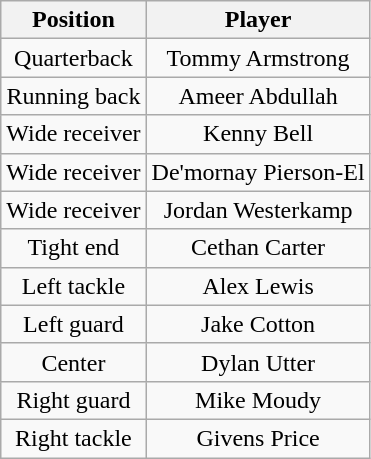<table class="wikitable" style="text-align: center;">
<tr>
<th>Position</th>
<th>Player</th>
</tr>
<tr>
<td>Quarterback</td>
<td>Tommy Armstrong</td>
</tr>
<tr>
<td>Running back</td>
<td>Ameer Abdullah</td>
</tr>
<tr>
<td>Wide receiver</td>
<td>Kenny Bell</td>
</tr>
<tr>
<td>Wide receiver</td>
<td>De'mornay Pierson-El</td>
</tr>
<tr>
<td>Wide receiver</td>
<td>Jordan Westerkamp</td>
</tr>
<tr>
<td>Tight end</td>
<td>Cethan Carter</td>
</tr>
<tr>
<td>Left tackle</td>
<td>Alex Lewis</td>
</tr>
<tr>
<td>Left guard</td>
<td>Jake Cotton</td>
</tr>
<tr>
<td>Center</td>
<td>Dylan Utter</td>
</tr>
<tr>
<td>Right guard</td>
<td>Mike Moudy</td>
</tr>
<tr>
<td>Right tackle</td>
<td>Givens Price</td>
</tr>
</table>
